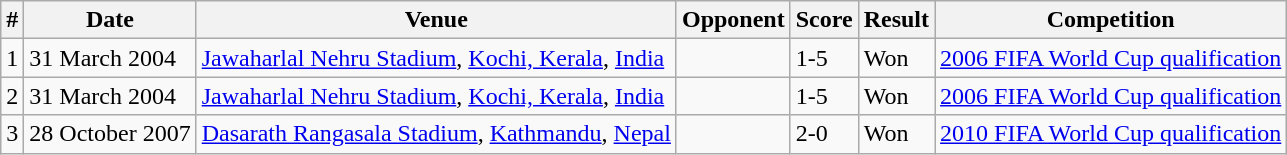<table class="wikitable">
<tr>
<th>#</th>
<th>Date</th>
<th>Venue</th>
<th>Opponent</th>
<th>Score</th>
<th>Result</th>
<th>Competition</th>
</tr>
<tr>
<td>1</td>
<td>31 March 2004</td>
<td><a href='#'>Jawaharlal Nehru Stadium</a>, <a href='#'>Kochi, Kerala</a>, <a href='#'>India</a></td>
<td></td>
<td>1-5</td>
<td>Won</td>
<td><a href='#'>2006 FIFA World Cup qualification</a></td>
</tr>
<tr>
<td>2</td>
<td>31 March 2004</td>
<td><a href='#'>Jawaharlal Nehru Stadium</a>, <a href='#'>Kochi, Kerala</a>, <a href='#'>India</a></td>
<td></td>
<td>1-5</td>
<td>Won</td>
<td><a href='#'>2006 FIFA World Cup qualification</a></td>
</tr>
<tr>
<td>3</td>
<td>28 October 2007</td>
<td><a href='#'>Dasarath Rangasala Stadium</a>, <a href='#'>Kathmandu</a>, <a href='#'>Nepal</a></td>
<td></td>
<td>2-0</td>
<td>Won</td>
<td><a href='#'>2010 FIFA World Cup qualification</a></td>
</tr>
</table>
